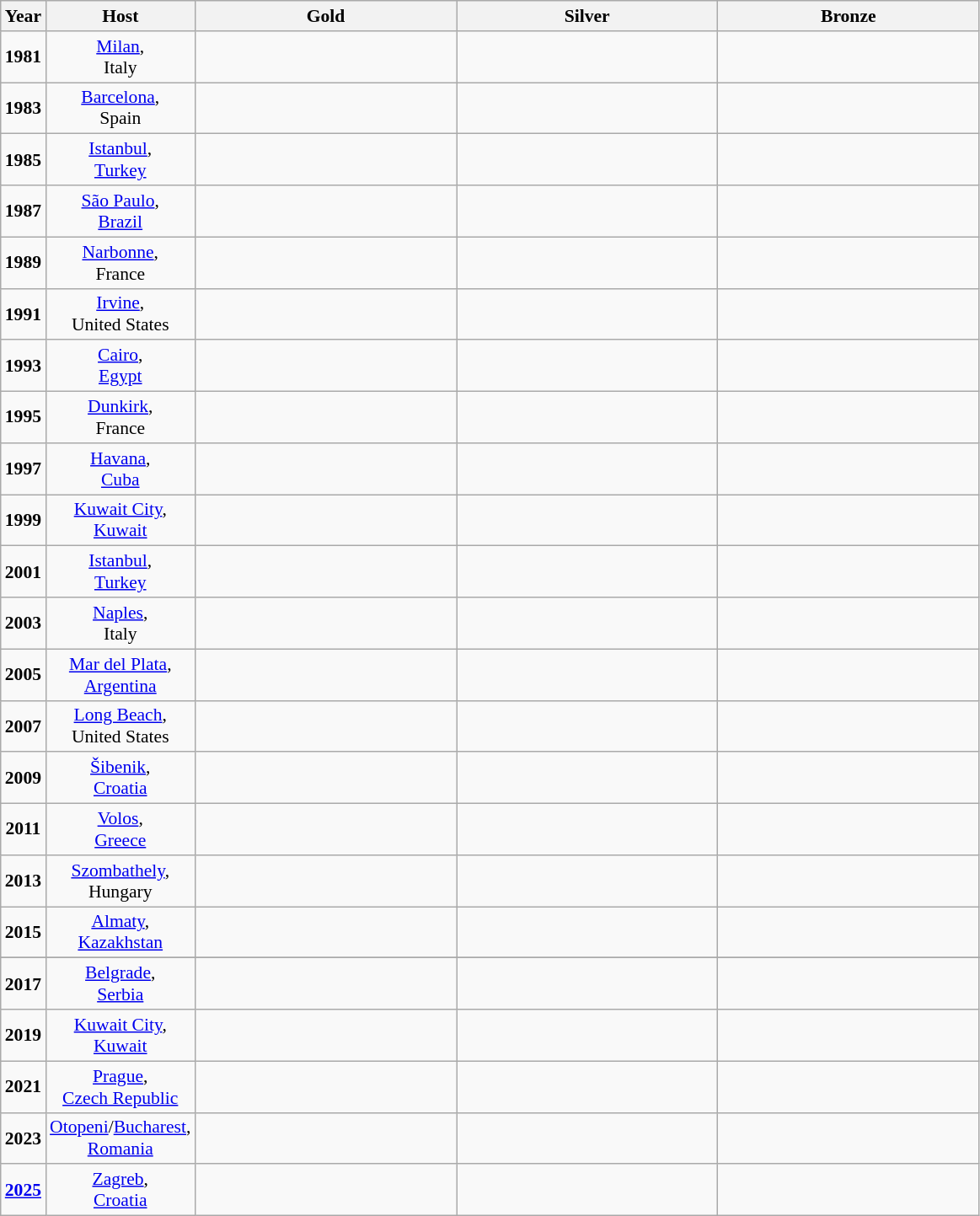<table class=wikitable style="border:1px solid #AAAAAA;font-size:90%">
<tr>
<th width=20>Year</th>
<th width=100>Host</th>
<th width=200> Gold</th>
<th width=200> Silver</th>
<th width=200> Bronze</th>
</tr>
<tr align=center>
<td><strong>1981</strong></td>
<td><a href='#'>Milan</a>,<br>Italy</td>
<td><strong></strong></td>
<td></td>
<td></td>
</tr>
<tr align=center>
<td><strong>1983</strong></td>
<td><a href='#'>Barcelona</a>,<br>Spain</td>
<td><strong></strong></td>
<td></td>
<td></td>
</tr>
<tr align=center>
<td><strong>1985</strong></td>
<td><a href='#'>Istanbul</a>,<br><a href='#'>Turkey</a></td>
<td><strong></strong></td>
<td></td>
<td></td>
</tr>
<tr align=center>
<td><strong>1987</strong></td>
<td><a href='#'>São Paulo</a>,<br><a href='#'>Brazil</a></td>
<td><strong></strong></td>
<td></td>
<td></td>
</tr>
<tr align=center>
<td><strong>1989</strong></td>
<td><a href='#'>Narbonne</a>,<br>France</td>
<td><strong></strong></td>
<td></td>
<td></td>
</tr>
<tr align=center>
<td><strong>1991</strong></td>
<td><a href='#'>Irvine</a>,<br>United States</td>
<td><strong></strong></td>
<td></td>
<td></td>
</tr>
<tr align=center>
<td><strong>1993</strong></td>
<td><a href='#'>Cairo</a>,<br><a href='#'>Egypt</a></td>
<td><strong></strong></td>
<td></td>
<td></td>
</tr>
<tr align=center>
<td><strong>1995</strong></td>
<td><a href='#'>Dunkirk</a>,<br>France</td>
<td><strong></strong></td>
<td></td>
<td></td>
</tr>
<tr align=center>
<td><strong>1997</strong></td>
<td><a href='#'>Havana</a>,<br><a href='#'>Cuba</a></td>
<td><strong></strong></td>
<td></td>
<td></td>
</tr>
<tr align=center>
<td><strong>1999</strong></td>
<td><a href='#'>Kuwait City</a>,<br><a href='#'>Kuwait</a></td>
<td><strong></strong></td>
<td></td>
<td></td>
</tr>
<tr align=center>
<td><strong>2001</strong></td>
<td><a href='#'>Istanbul</a>,<br><a href='#'>Turkey</a></td>
<td><strong></strong></td>
<td></td>
<td></td>
</tr>
<tr align=center>
<td><strong>2003</strong></td>
<td><a href='#'>Naples</a>,<br>Italy</td>
<td><strong></strong></td>
<td></td>
<td></td>
</tr>
<tr align=center>
<td><strong>2005</strong></td>
<td><a href='#'>Mar del Plata</a>,<br><a href='#'>Argentina</a></td>
<td><strong></strong></td>
<td></td>
<td></td>
</tr>
<tr align=center>
<td><strong>2007</strong></td>
<td><a href='#'>Long Beach</a>,<br>United States</td>
<td><strong></strong></td>
<td></td>
<td></td>
</tr>
<tr align=center>
<td><strong>2009</strong></td>
<td><a href='#'>Šibenik</a>,<br><a href='#'>Croatia</a></td>
<td><strong></strong></td>
<td></td>
<td></td>
</tr>
<tr align=center>
<td><strong>2011</strong></td>
<td><a href='#'>Volos</a>,<br><a href='#'>Greece</a></td>
<td><strong></strong></td>
<td></td>
<td></td>
</tr>
<tr align=center>
<td><strong>2013</strong></td>
<td><a href='#'>Szombathely</a>,<br>Hungary</td>
<td><strong></strong></td>
<td></td>
<td></td>
</tr>
<tr align=center>
<td><strong>2015</strong></td>
<td><a href='#'>Almaty</a>,<br><a href='#'>Kazakhstan</a></td>
<td><strong></strong></td>
<td></td>
<td></td>
</tr>
<tr align=center>
</tr>
<tr align=center>
<td><strong>2017</strong></td>
<td><a href='#'>Belgrade</a>,<br><a href='#'>Serbia</a></td>
<td><strong></strong></td>
<td></td>
<td></td>
</tr>
<tr align=center>
<td><strong>2019</strong></td>
<td><a href='#'>Kuwait City</a>,<br><a href='#'>Kuwait</a></td>
<td><strong></strong></td>
<td></td>
<td></td>
</tr>
<tr align=center>
<td><strong>2021</strong></td>
<td><a href='#'>Prague</a>,<br><a href='#'>Czech Republic</a></td>
<td><strong></strong></td>
<td></td>
<td></td>
</tr>
<tr align=center>
<td><strong>2023</strong></td>
<td><a href='#'>Otopeni</a>/<a href='#'>Bucharest</a>,<br><a href='#'>Romania</a></td>
<td><strong></strong></td>
<td></td>
<td></td>
</tr>
<tr align=center>
<td><strong><a href='#'>2025</a></strong></td>
<td><a href='#'>Zagreb</a>,<br><a href='#'>Croatia</a></td>
<td></td>
<td></td>
<td></td>
</tr>
</table>
